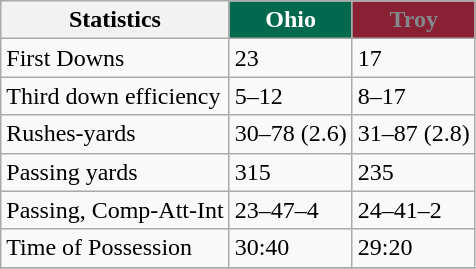<table class="wikitable">
<tr>
<th>Statistics</th>
<th style="background:#00694e; color:white">Ohio</th>
<th style="background:#892034; color:#84888b">Troy</th>
</tr>
<tr>
<td>First Downs</td>
<td>23</td>
<td>17</td>
</tr>
<tr>
<td>Third down efficiency</td>
<td>5–12</td>
<td>8–17</td>
</tr>
<tr>
<td>Rushes-yards</td>
<td>30–78 (2.6)</td>
<td>31–87 (2.8)</td>
</tr>
<tr>
<td>Passing yards</td>
<td>315</td>
<td>235</td>
</tr>
<tr>
<td>Passing, Comp-Att-Int</td>
<td>23–47–4</td>
<td>24–41–2</td>
</tr>
<tr>
<td>Time of Possession</td>
<td>30:40</td>
<td>29:20</td>
</tr>
<tr>
</tr>
</table>
